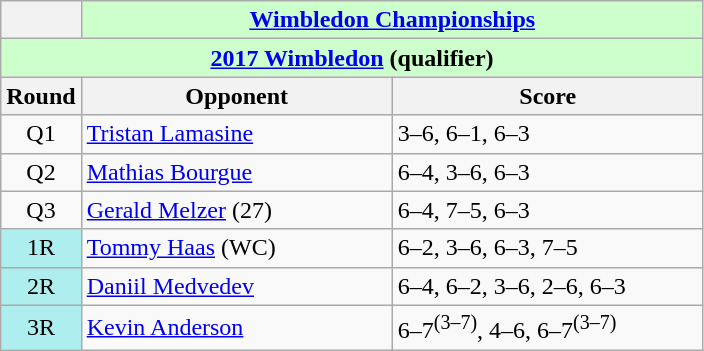<table class="wikitable collapsible collapsed">
<tr>
<th></th>
<th colspan=2 style="background:#cfc;"><a href='#'>Wimbledon Championships</a></th>
</tr>
<tr>
<th colspan=3 style="background:#cfc;"><a href='#'>2017 Wimbledon</a> (qualifier)</th>
</tr>
<tr>
<th width=15>Round</th>
<th width=200>Opponent</th>
<th width=200>Score</th>
</tr>
<tr>
<td style="text-align:center;">Q1</td>
<td> <a href='#'>Tristan Lamasine</a></td>
<td>3–6, 6–1, 6–3</td>
</tr>
<tr>
<td style="text-align:center;">Q2</td>
<td> <a href='#'>Mathias Bourgue</a></td>
<td>6–4, 3–6, 6–3</td>
</tr>
<tr>
<td style="text-align:center;">Q3</td>
<td> <a href='#'>Gerald Melzer</a> (27)</td>
<td>6–4, 7–5, 6–3</td>
</tr>
<tr>
<td style="text-align:center; background:#afeeee;">1R</td>
<td> <a href='#'>Tommy Haas</a> (WC)</td>
<td>6–2, 3–6, 6–3, 7–5</td>
</tr>
<tr>
<td style="text-align:center; background:#afeeee;">2R</td>
<td> <a href='#'>Daniil Medvedev</a></td>
<td>6–4, 6–2, 3–6, 2–6, 6–3</td>
</tr>
<tr>
<td style="text-align:center; background:#afeeee;">3R</td>
<td> <a href='#'>Kevin Anderson</a></td>
<td>6–7<sup>(3–7)</sup>, 4–6, 6–7<sup>(3–7)</sup></td>
</tr>
</table>
